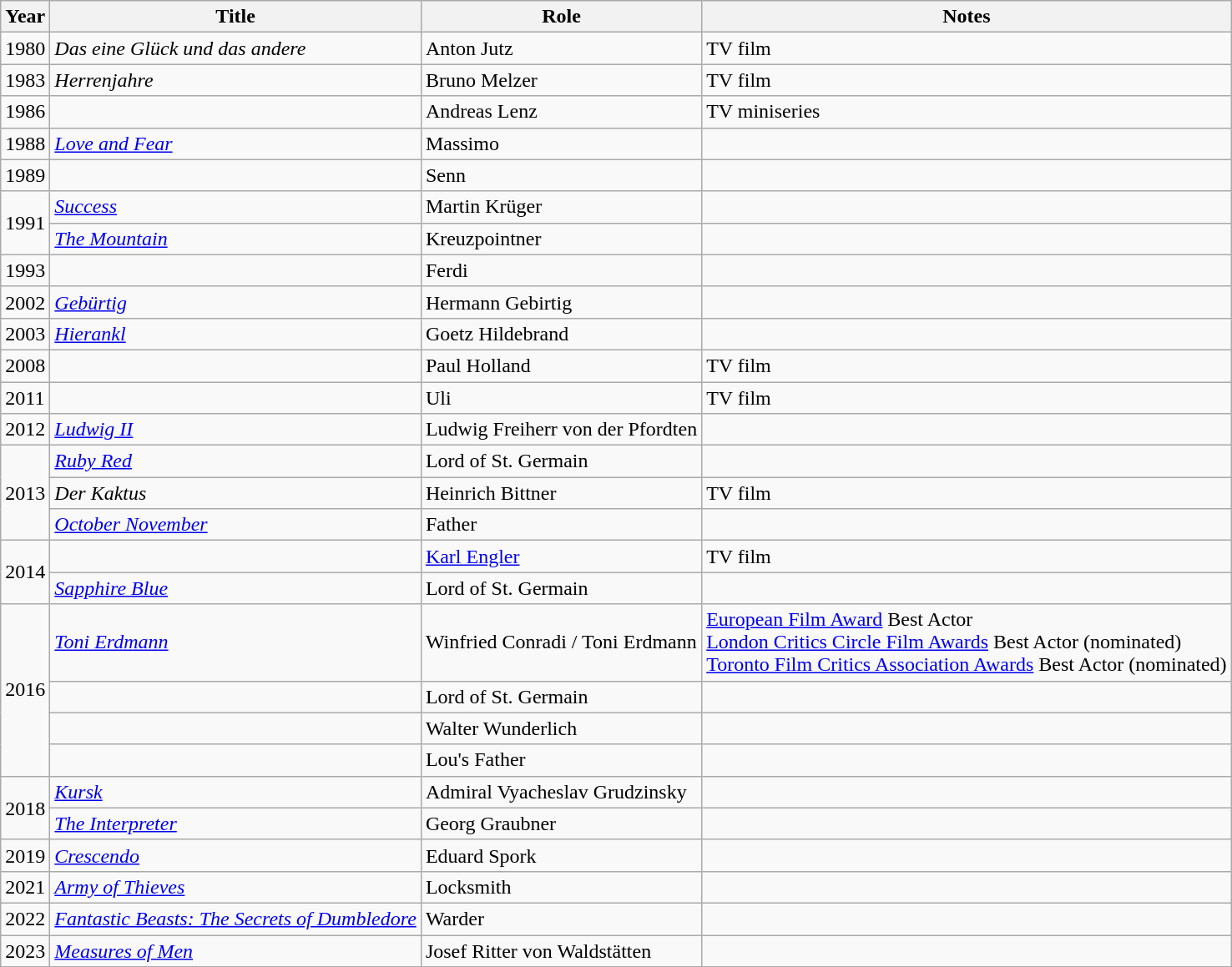<table class="wikitable sortable">
<tr>
<th>Year</th>
<th>Title</th>
<th>Role</th>
<th class="unsortable">Notes</th>
</tr>
<tr>
<td>1980</td>
<td><em>Das eine Glück und das andere</em></td>
<td>Anton Jutz</td>
<td>TV film</td>
</tr>
<tr>
<td>1983</td>
<td><em>Herrenjahre</em></td>
<td>Bruno Melzer</td>
<td>TV film</td>
</tr>
<tr>
<td>1986</td>
<td><em></em></td>
<td>Andreas Lenz</td>
<td>TV miniseries</td>
</tr>
<tr>
<td>1988</td>
<td><em><a href='#'>Love and Fear</a></em></td>
<td>Massimo</td>
<td></td>
</tr>
<tr>
<td>1989</td>
<td><em></em></td>
<td>Senn</td>
<td></td>
</tr>
<tr>
<td rowspan=2>1991</td>
<td><em><a href='#'>Success</a></em></td>
<td>Martin Krüger</td>
<td></td>
</tr>
<tr>
<td><em><a href='#'>The Mountain</a></em></td>
<td>Kreuzpointner</td>
<td></td>
</tr>
<tr>
<td>1993</td>
<td><em></em></td>
<td>Ferdi</td>
<td></td>
</tr>
<tr>
<td>2002</td>
<td><em><a href='#'>Gebürtig</a></em></td>
<td>Hermann Gebirtig</td>
<td></td>
</tr>
<tr>
<td>2003</td>
<td><em><a href='#'>Hierankl</a></em></td>
<td>Goetz Hildebrand</td>
<td></td>
</tr>
<tr>
<td>2008</td>
<td><em></em></td>
<td>Paul Holland</td>
<td>TV film</td>
</tr>
<tr>
<td>2011</td>
<td><em></em></td>
<td>Uli</td>
<td>TV film</td>
</tr>
<tr>
<td>2012</td>
<td><em><a href='#'>Ludwig II</a></em></td>
<td>Ludwig Freiherr von der Pfordten</td>
<td></td>
</tr>
<tr>
<td rowspan=3>2013</td>
<td><em><a href='#'>Ruby Red</a></em></td>
<td>Lord of St. Germain</td>
<td></td>
</tr>
<tr>
<td><em>Der Kaktus</em></td>
<td>Heinrich Bittner</td>
<td>TV film</td>
</tr>
<tr>
<td><em><a href='#'>October November</a></em></td>
<td>Father</td>
<td></td>
</tr>
<tr>
<td rowspan=2>2014</td>
<td><em></em></td>
<td><a href='#'>Karl Engler</a></td>
<td>TV film</td>
</tr>
<tr>
<td><em><a href='#'>Sapphire Blue</a></em></td>
<td>Lord of St. Germain</td>
<td></td>
</tr>
<tr>
<td rowspan=4>2016</td>
<td><em><a href='#'>Toni Erdmann</a></em></td>
<td>Winfried Conradi / Toni Erdmann</td>
<td><a href='#'>European Film Award</a> Best Actor <br> <a href='#'>London Critics Circle Film Awards</a> Best Actor (nominated) <br><a href='#'>Toronto Film Critics Association Awards</a> Best Actor (nominated)</td>
</tr>
<tr>
<td><em></em></td>
<td>Lord of St. Germain</td>
<td></td>
</tr>
<tr>
<td><em></em></td>
<td>Walter Wunderlich</td>
<td></td>
</tr>
<tr>
<td><em></em></td>
<td>Lou's Father</td>
<td></td>
</tr>
<tr>
<td rowspan=2>2018</td>
<td><em><a href='#'>Kursk</a></em></td>
<td>Admiral Vyacheslav Grudzinsky</td>
<td></td>
</tr>
<tr>
<td><em><a href='#'>The Interpreter</a></em></td>
<td>Georg Graubner</td>
<td></td>
</tr>
<tr>
<td>2019</td>
<td><em><a href='#'>Crescendo</a></em></td>
<td>Eduard Spork</td>
<td></td>
</tr>
<tr>
<td>2021</td>
<td><em><a href='#'>Army of Thieves</a></em></td>
<td>Locksmith</td>
<td></td>
</tr>
<tr>
<td>2022</td>
<td><em><a href='#'>Fantastic Beasts: The Secrets of Dumbledore</a></em></td>
<td>Warder</td>
<td></td>
</tr>
<tr>
<td>2023</td>
<td><em><a href='#'>Measures of Men</a></em></td>
<td>Josef Ritter von Waldstätten</td>
<td></td>
</tr>
</table>
